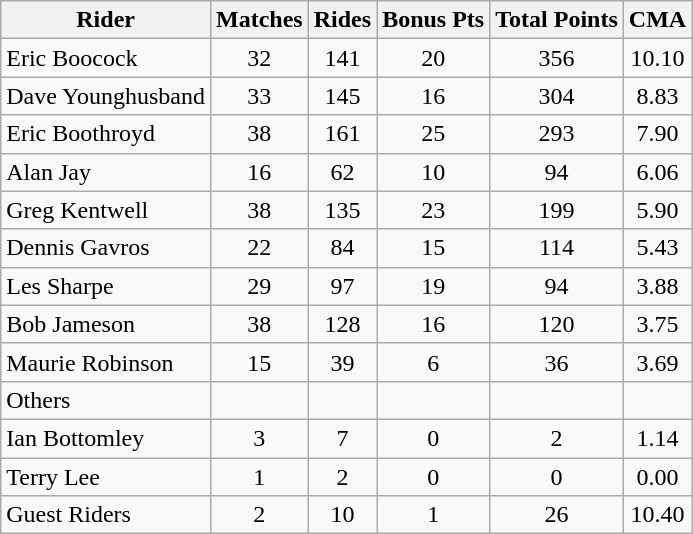<table class="wikitable">
<tr |align = "center" |>
<th>Rider</th>
<th>Matches</th>
<th>Rides</th>
<th>Bonus Pts</th>
<th>Total Points</th>
<th>CMA</th>
</tr>
<tr>
<td>Eric Boocock</td>
<td align = "center">32</td>
<td align = "center">141</td>
<td align = "center">20</td>
<td align = "center">356</td>
<td align = "center">10.10</td>
</tr>
<tr>
<td>Dave Younghusband</td>
<td align = "center">33</td>
<td align = "center">145</td>
<td align = "center">16</td>
<td align = "center">304</td>
<td align = "center">8.83</td>
</tr>
<tr>
<td>Eric Boothroyd</td>
<td align = "center">38</td>
<td align = "center">161</td>
<td align = "center">25</td>
<td align = "center">293</td>
<td align = "center">7.90</td>
</tr>
<tr>
<td>Alan Jay</td>
<td align = "center">16</td>
<td align = "center">62</td>
<td align = "center">10</td>
<td align = "center">94</td>
<td align = "center">6.06</td>
</tr>
<tr>
<td>Greg Kentwell</td>
<td align = "center">38</td>
<td align = "center">135</td>
<td align = "center">23</td>
<td align = "center">199</td>
<td align = "center">5.90</td>
</tr>
<tr>
<td>Dennis Gavros</td>
<td align = "center">22</td>
<td align = "center">84</td>
<td align = "center">15</td>
<td align = "center">114</td>
<td align = "center">5.43</td>
</tr>
<tr>
<td>Les Sharpe</td>
<td align = "center">29</td>
<td align = "center">97</td>
<td align = "center">19</td>
<td align = "center">94</td>
<td align = "center">3.88</td>
</tr>
<tr>
<td>Bob Jameson</td>
<td align = "center">38</td>
<td align = "center">128</td>
<td align = "center">16</td>
<td align = "center">120</td>
<td align = "center">3.75</td>
</tr>
<tr>
<td>Maurie Robinson</td>
<td align = "center">15</td>
<td align = "center">39</td>
<td align = "center">6</td>
<td align = "center">36</td>
<td align = "center">3.69</td>
</tr>
<tr>
<td>Others</td>
<td align = "center"></td>
<td align = "center"></td>
<td align = "center"></td>
<td align = "center"></td>
<td align = "center"></td>
</tr>
<tr>
<td>Ian Bottomley</td>
<td align = "center">3</td>
<td align = "center">7</td>
<td align = "center">0</td>
<td align = "center">2</td>
<td align = "center">1.14</td>
</tr>
<tr>
<td>Terry Lee</td>
<td align = "center">1</td>
<td align = "center">2</td>
<td align = "center">0</td>
<td align = "center">0</td>
<td align = "center">0.00</td>
</tr>
<tr>
<td>Guest Riders</td>
<td align = "center">2</td>
<td align = "center">10</td>
<td align = "center">1</td>
<td align = "center">26</td>
<td align = "center">10.40</td>
</tr>
</table>
